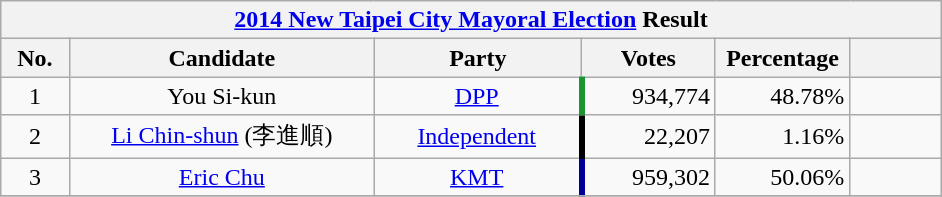<table class="wikitable" style="margin:1em auto; text-align:center">
<tr>
<th colspan="7" width=620px><a href='#'>2014 New Taipei City Mayoral Election</a> Result</th>
</tr>
<tr>
<th width=35>No.</th>
<th width=180>Candidate</th>
<th width=120>Party</th>
<th width=75>Votes</th>
<th width=75>Percentage</th>
<th width=49></th>
</tr>
<tr>
<td>1</td>
<td>You Si-kun</td>
<td><a href='#'>DPP</a></td>
<td style="border-left:4px solid #1B9431;" align="right">934,774</td>
<td align="right">48.78%</td>
<td align="center"></td>
</tr>
<tr>
<td>2</td>
<td><a href='#'>Li Chin-shun</a> (李進順)</td>
<td><a href='#'>Independent</a></td>
<td style="border-left:4px solid #000000;" align="right">22,207</td>
<td align="right">1.16%</td>
<td align="center"></td>
</tr>
<tr>
<td>3</td>
<td><a href='#'>Eric Chu</a></td>
<td><a href='#'>KMT</a></td>
<td style="border-left:4px solid #000099;" align="right">959,302</td>
<td align="right">50.06%</td>
<td><div></div></td>
</tr>
<tr>
</tr>
</table>
